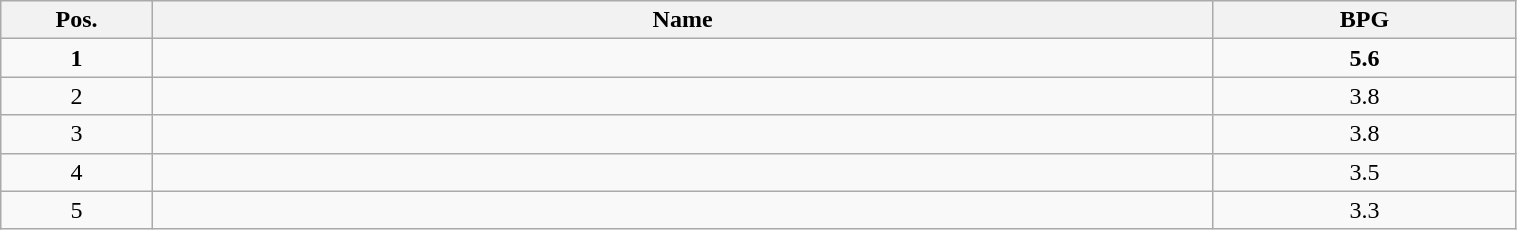<table class=wikitable width="80%">
<tr>
<th width="10%">Pos.</th>
<th width="70%">Name</th>
<th width="20%">BPG</th>
</tr>
<tr>
<td align=center><strong>1</strong></td>
<td><strong></strong></td>
<td align=center><strong>5.6</strong></td>
</tr>
<tr>
<td align=center>2</td>
<td></td>
<td align=center>3.8</td>
</tr>
<tr>
<td align=center>3</td>
<td></td>
<td align=center>3.8</td>
</tr>
<tr>
<td align=center>4</td>
<td></td>
<td align=center>3.5</td>
</tr>
<tr>
<td align=center>5</td>
<td></td>
<td align=center>3.3</td>
</tr>
</table>
